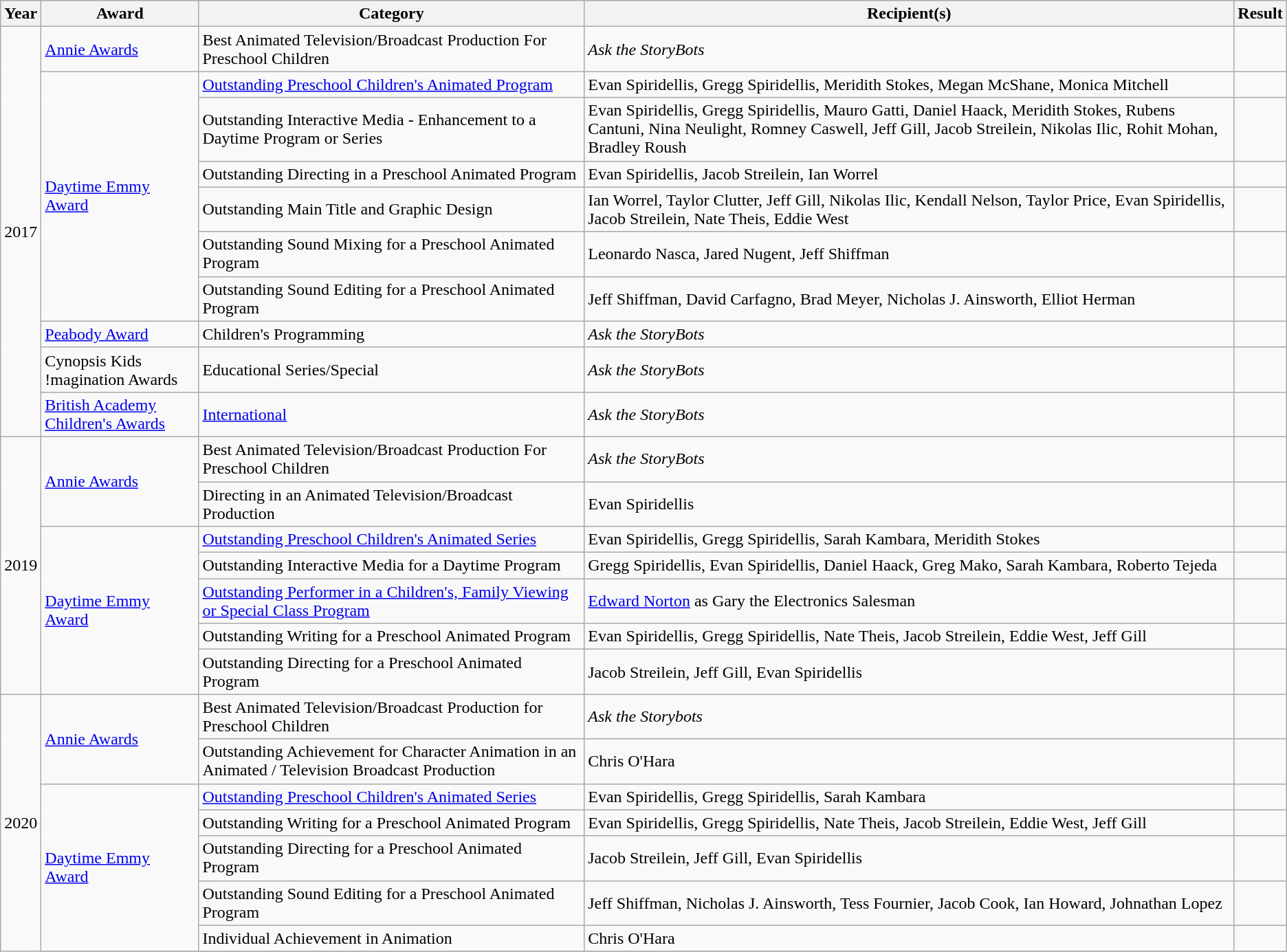<table class="wikitable sortable">
<tr>
<th>Year</th>
<th>Award</th>
<th>Category</th>
<th>Recipient(s)</th>
<th>Result</th>
</tr>
<tr>
<td rowspan=10>2017</td>
<td><a href='#'>Annie Awards</a></td>
<td>Best Animated Television/Broadcast Production For Preschool Children</td>
<td><em>Ask the StoryBots</em></td>
<td></td>
</tr>
<tr>
<td rowspan=6><a href='#'>Daytime Emmy Award</a></td>
<td><a href='#'>Outstanding Preschool Children's Animated Program</a></td>
<td>Evan Spiridellis, Gregg Spiridellis, Meridith Stokes, Megan McShane, Monica Mitchell</td>
<td></td>
</tr>
<tr>
<td>Outstanding Interactive Media - Enhancement to a Daytime Program or Series</td>
<td>Evan Spiridellis, Gregg Spiridellis, Mauro Gatti, Daniel Haack, Meridith Stokes, Rubens Cantuni, Nina Neulight, Romney Caswell, Jeff Gill, Jacob Streilein, Nikolas Ilic, Rohit Mohan, Bradley Roush</td>
<td></td>
</tr>
<tr>
<td>Outstanding Directing in a Preschool Animated Program</td>
<td>Evan Spiridellis, Jacob Streilein, Ian Worrel</td>
<td></td>
</tr>
<tr>
<td>Outstanding Main Title and Graphic Design</td>
<td Ian Worrel, Taylor Clutter, Jeff Gill, Nikolas Ilic, Kendall Nelson, Taylor Price, Evan Spiridellis, Jacob Streilein, Nate Theis, Eddie West>Ian Worrel, Taylor Clutter, Jeff Gill, Nikolas Ilic, Kendall Nelson, Taylor Price, Evan Spiridellis, Jacob Streilein, Nate Theis, Eddie West</td>
<td></td>
</tr>
<tr>
<td>Outstanding Sound Mixing for a Preschool Animated Program</td>
<td Leonardo Nasca, Jared Nugent, Jeffrey Shiffman>Leonardo Nasca, Jared Nugent, Jeff Shiffman</td>
<td></td>
</tr>
<tr>
<td>Outstanding Sound Editing for a Preschool Animated Program</td>
<td Jeffrey Shiffman, David Carfagno, Brad Meyer, Nicholas J. Ainsworth, Elliot Herman>Jeff Shiffman, David Carfagno, Brad Meyer, Nicholas J. Ainsworth, Elliot Herman</td>
<td></td>
</tr>
<tr>
<td><a href='#'>Peabody Award</a></td>
<td>Children's Programming</td>
<td><em>Ask the StoryBots</em></td>
<td></td>
</tr>
<tr>
<td>Cynopsis Kids !magination Awards</td>
<td>Educational Series/Special</td>
<td><em>Ask the StoryBots</em></td>
<td></td>
</tr>
<tr>
<td><a href='#'>British Academy Children's Awards</a></td>
<td><a href='#'>International</a></td>
<td><em>Ask the StoryBots</em></td>
<td></td>
</tr>
<tr>
<td rowspan="7">2019</td>
<td rowspan=2><a href='#'>Annie Awards</a></td>
<td>Best Animated Television/Broadcast Production For Preschool Children</td>
<td><em>Ask the StoryBots</em></td>
<td></td>
</tr>
<tr>
<td>Directing in an Animated Television/Broadcast Production</td>
<td>Evan Spiridellis</td>
<td></td>
</tr>
<tr>
<td rowspan="5"><a href='#'>Daytime Emmy Award</a></td>
<td><a href='#'>Outstanding Preschool Children's Animated Series</a></td>
<td>Evan Spiridellis, Gregg Spiridellis, Sarah Kambara, Meridith Stokes</td>
<td></td>
</tr>
<tr>
<td>Outstanding Interactive Media for a Daytime Program</td>
<td>Gregg Spiridellis, Evan Spiridellis, Daniel Haack, Greg Mako, Sarah Kambara, Roberto Tejeda</td>
<td></td>
</tr>
<tr>
<td><a href='#'>Outstanding Performer in a Children's, Family Viewing or Special Class Program</a></td>
<td><a href='#'>Edward Norton</a> as Gary the Electronics Salesman </td>
<td></td>
</tr>
<tr>
<td>Outstanding Writing for a Preschool Animated Program</td>
<td>Evan Spiridellis, Gregg Spiridellis, Nate Theis, Jacob Streilein, Eddie West, Jeff Gill</td>
<td></td>
</tr>
<tr>
<td>Outstanding Directing for a Preschool Animated Program</td>
<td>Jacob Streilein, Jeff Gill, Evan Spiridellis</td>
<td></td>
</tr>
<tr>
<td rowspan="8">2020</td>
<td rowspan=2><a href='#'>Annie Awards</a></td>
<td>Best Animated Television/Broadcast Production for Preschool Children</td>
<td><em>Ask the Storybots</em></td>
<td></td>
</tr>
<tr>
<td>Outstanding Achievement for Character Animation in an Animated / Television Broadcast Production</td>
<td>Chris O'Hara</td>
<td></td>
</tr>
<tr>
<td rowspan=5><a href='#'>Daytime Emmy Award</a></td>
<td><a href='#'>Outstanding Preschool Children's Animated Series</a></td>
<td>Evan Spiridellis, Gregg Spiridellis, Sarah Kambara</td>
<td></td>
</tr>
<tr>
<td>Outstanding Writing for a Preschool Animated Program</td>
<td>Evan Spiridellis, Gregg Spiridellis, Nate Theis, Jacob Streilein, Eddie West, Jeff Gill</td>
<td></td>
</tr>
<tr>
<td>Outstanding Directing for a Preschool Animated Program</td>
<td>Jacob Streilein, Jeff Gill, Evan Spiridellis</td>
<td></td>
</tr>
<tr>
<td>Outstanding Sound Editing for a Preschool Animated Program</td>
<td>Jeff Shiffman, Nicholas J. Ainsworth, Tess Fournier, Jacob Cook, Ian Howard, Johnathan Lopez</td>
<td></td>
</tr>
<tr>
<td>Individual Achievement in Animation</td>
<td>Chris O'Hara</td>
<td></td>
</tr>
<tr>
</tr>
</table>
